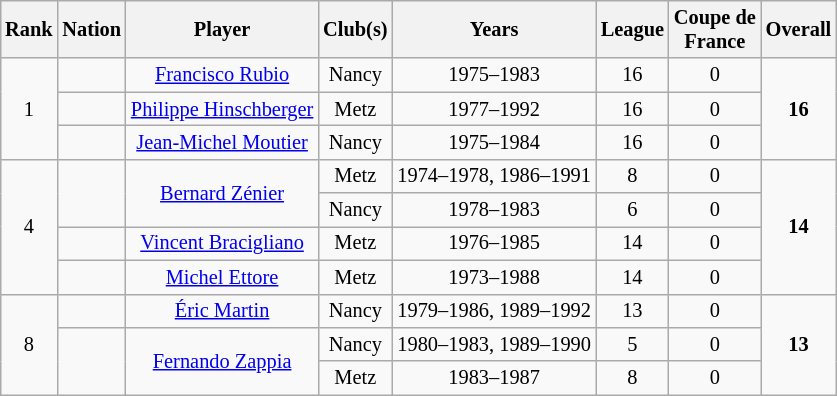<table class="wikitable sortable" style="text-align:center; margin-left:1em; font-size:85%;">
<tr>
<th>Rank</th>
<th>Nation</th>
<th>Player</th>
<th>Club(s)</th>
<th>Years</th>
<th>League</th>
<th>Coupe de<br>France</th>
<th>Overall</th>
</tr>
<tr>
<td rowspan=3>1</td>
<td></td>
<td><a href='#'>Francisco Rubio</a></td>
<td>Nancy</td>
<td>1975–1983</td>
<td>16</td>
<td>0</td>
<td rowspan=3><strong>16</strong></td>
</tr>
<tr>
<td></td>
<td><a href='#'>Philippe Hinschberger</a></td>
<td>Metz</td>
<td>1977–1992</td>
<td>16</td>
<td>0</td>
</tr>
<tr>
<td></td>
<td><a href='#'>Jean-Michel Moutier</a></td>
<td>Nancy</td>
<td>1975–1984</td>
<td>16</td>
<td>0</td>
</tr>
<tr>
<td rowspan=4>4</td>
<td rowspan=2></td>
<td rowspan=2><a href='#'>Bernard Zénier</a></td>
<td>Metz</td>
<td>1974–1978, 1986–1991</td>
<td>8</td>
<td>0</td>
<td rowspan=4><strong>14</strong></td>
</tr>
<tr>
<td>Nancy</td>
<td>1978–1983</td>
<td>6</td>
<td>0</td>
</tr>
<tr>
<td></td>
<td><a href='#'>Vincent Bracigliano</a></td>
<td>Metz</td>
<td>1976–1985</td>
<td>14</td>
<td>0</td>
</tr>
<tr>
<td></td>
<td><a href='#'>Michel Ettore</a></td>
<td>Metz</td>
<td>1973–1988</td>
<td>14</td>
<td>0</td>
</tr>
<tr>
<td rowspan=3>8</td>
<td></td>
<td><a href='#'>Éric Martin</a></td>
<td>Nancy</td>
<td>1979–1986, 1989–1992</td>
<td>13</td>
<td>0</td>
<td rowspan=3><strong>13</strong></td>
</tr>
<tr>
<td rowspan=2></td>
<td rowspan=2><a href='#'>Fernando Zappia</a></td>
<td>Nancy</td>
<td>1980–1983, 1989–1990</td>
<td>5</td>
<td>0</td>
</tr>
<tr>
<td>Metz</td>
<td>1983–1987</td>
<td>8</td>
<td>0</td>
</tr>
</table>
